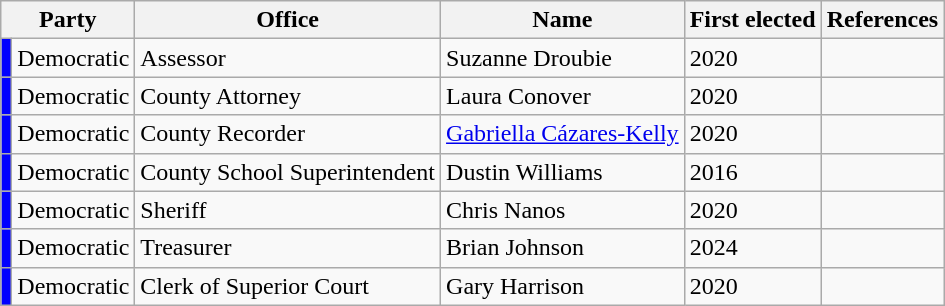<table class="wikitable">
<tr>
<th colspan="2">Party</th>
<th>Office</th>
<th>Name</th>
<th>First elected</th>
<th>References</th>
</tr>
<tr>
<td style="background:blue;"></td>
<td>Democratic</td>
<td>Assessor</td>
<td>Suzanne Droubie</td>
<td>2020</td>
<td></td>
</tr>
<tr>
<td style="background:blue;"></td>
<td>Democratic</td>
<td>County Attorney</td>
<td>Laura Conover</td>
<td>2020</td>
<td></td>
</tr>
<tr>
<td style="background:blue;"></td>
<td>Democratic</td>
<td>County Recorder</td>
<td><a href='#'>Gabriella Cázares-Kelly</a></td>
<td>2020</td>
<td></td>
</tr>
<tr>
<td style="background:blue;"></td>
<td>Democratic</td>
<td>County School Superintendent</td>
<td>Dustin Williams</td>
<td>2016</td>
<td></td>
</tr>
<tr>
<td style="background:blue;"></td>
<td>Democratic</td>
<td>Sheriff</td>
<td>Chris Nanos</td>
<td>2020</td>
<td></td>
</tr>
<tr>
<td style="background:blue;"></td>
<td>Democratic</td>
<td>Treasurer</td>
<td>Brian Johnson</td>
<td>2024</td>
<td></td>
</tr>
<tr>
<td style="background:blue;"></td>
<td>Democratic</td>
<td>Clerk of Superior Court</td>
<td>Gary Harrison</td>
<td>2020</td>
<td></td>
</tr>
</table>
